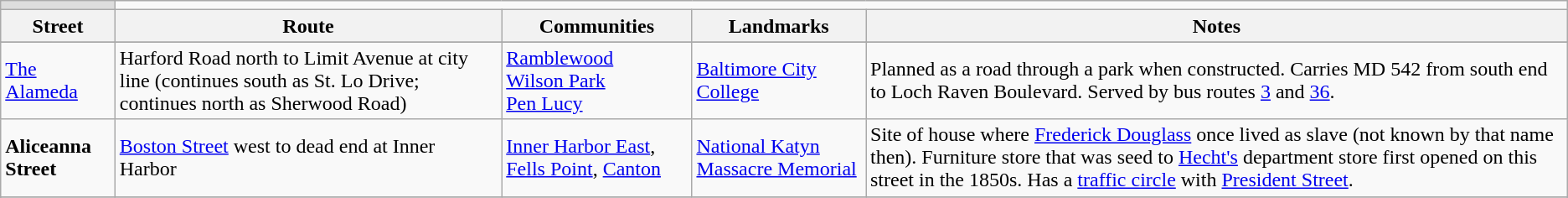<table class="wikitable">
<tr style="background-color:#DDDDDD;text-align:center;">
<td></td>
</tr>
<tr>
<th>Street</th>
<th>Route</th>
<th>Communities</th>
<th>Landmarks</th>
<th>Notes</th>
</tr>
<tr>
</tr>
<tr>
<td><a href='#'>The Alameda</a></td>
<td>Harford Road north to Limit Avenue at city line (continues south as St. Lo Drive; continues north as Sherwood Road)</td>
<td><a href='#'>Ramblewood</a><br><a href='#'>Wilson Park</a><br><a href='#'>Pen Lucy</a></td>
<td><a href='#'>Baltimore City College</a></td>
<td>Planned as a road through a park when constructed. Carries MD 542 from south end to Loch Raven Boulevard. Served by bus routes <a href='#'>3</a> and <a href='#'>36</a>.</td>
</tr>
<tr>
<td><strong>Aliceanna Street</strong></td>
<td><a href='#'>Boston Street</a> west to dead end at Inner Harbor</td>
<td><a href='#'>Inner Harbor East</a>, <a href='#'>Fells Point</a>, <a href='#'>Canton</a></td>
<td><a href='#'>National Katyn Massacre Memorial</a></td>
<td>Site of house where <a href='#'>Frederick Douglass</a> once lived as slave (not known by that name then). Furniture store that was seed to <a href='#'>Hecht's</a> department store first opened on this street in the 1850s. Has a <a href='#'>traffic circle</a> with <a href='#'>President Street</a>.</td>
</tr>
<tr>
</tr>
<tr>
</tr>
</table>
